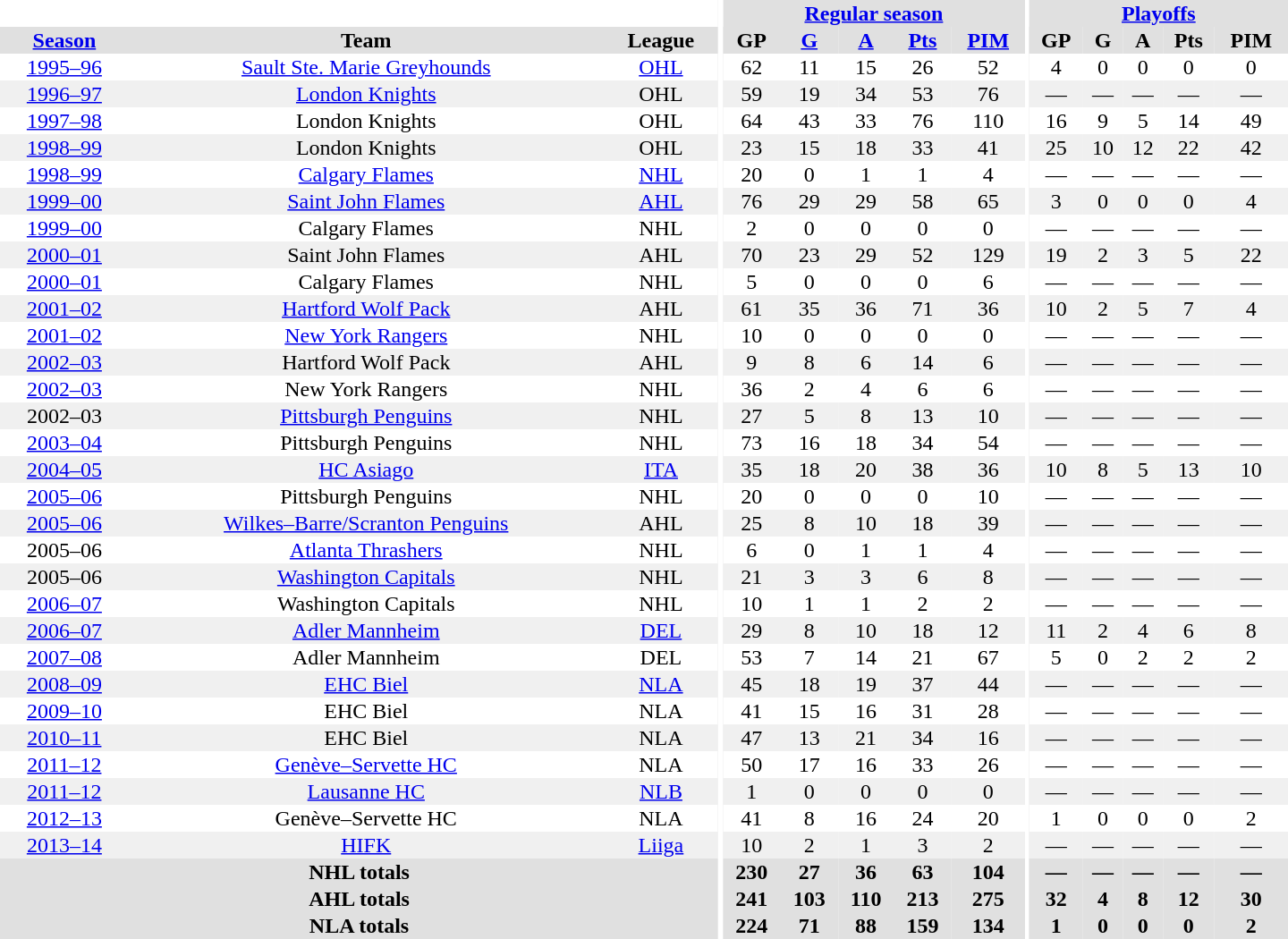<table border="0" cellpadding="1" cellspacing="0" style="text-align:center; width:60em">
<tr bgcolor="#e0e0e0">
<th colspan="3" bgcolor="#ffffff"></th>
<th rowspan="99" bgcolor="#ffffff"></th>
<th colspan="5"><a href='#'>Regular season</a></th>
<th rowspan="99" bgcolor="#ffffff"></th>
<th colspan="5"><a href='#'>Playoffs</a></th>
</tr>
<tr bgcolor="#e0e0e0">
<th><a href='#'>Season</a></th>
<th>Team</th>
<th>League</th>
<th>GP</th>
<th><a href='#'>G</a></th>
<th><a href='#'>A</a></th>
<th><a href='#'>Pts</a></th>
<th><a href='#'>PIM</a></th>
<th>GP</th>
<th>G</th>
<th>A</th>
<th>Pts</th>
<th>PIM</th>
</tr>
<tr>
<td><a href='#'>1995–96</a></td>
<td><a href='#'>Sault Ste. Marie Greyhounds</a></td>
<td><a href='#'>OHL</a></td>
<td>62</td>
<td>11</td>
<td>15</td>
<td>26</td>
<td>52</td>
<td>4</td>
<td>0</td>
<td>0</td>
<td>0</td>
<td>0</td>
</tr>
<tr bgcolor="#f0f0f0">
<td><a href='#'>1996–97</a></td>
<td><a href='#'>London Knights</a></td>
<td>OHL</td>
<td>59</td>
<td>19</td>
<td>34</td>
<td>53</td>
<td>76</td>
<td>—</td>
<td>—</td>
<td>—</td>
<td>—</td>
<td>—</td>
</tr>
<tr>
<td><a href='#'>1997–98</a></td>
<td>London Knights</td>
<td>OHL</td>
<td>64</td>
<td>43</td>
<td>33</td>
<td>76</td>
<td>110</td>
<td>16</td>
<td>9</td>
<td>5</td>
<td>14</td>
<td>49</td>
</tr>
<tr bgcolor="#f0f0f0">
<td><a href='#'>1998–99</a></td>
<td>London Knights</td>
<td>OHL</td>
<td>23</td>
<td>15</td>
<td>18</td>
<td>33</td>
<td>41</td>
<td>25</td>
<td>10</td>
<td>12</td>
<td>22</td>
<td>42</td>
</tr>
<tr>
<td><a href='#'>1998–99</a></td>
<td><a href='#'>Calgary Flames</a></td>
<td><a href='#'>NHL</a></td>
<td>20</td>
<td>0</td>
<td>1</td>
<td>1</td>
<td>4</td>
<td>—</td>
<td>—</td>
<td>—</td>
<td>—</td>
<td>—</td>
</tr>
<tr bgcolor="#f0f0f0">
<td><a href='#'>1999–00</a></td>
<td><a href='#'>Saint John Flames</a></td>
<td><a href='#'>AHL</a></td>
<td>76</td>
<td>29</td>
<td>29</td>
<td>58</td>
<td>65</td>
<td>3</td>
<td>0</td>
<td>0</td>
<td>0</td>
<td>4</td>
</tr>
<tr>
<td><a href='#'>1999–00</a></td>
<td>Calgary Flames</td>
<td>NHL</td>
<td>2</td>
<td>0</td>
<td>0</td>
<td>0</td>
<td>0</td>
<td>—</td>
<td>—</td>
<td>—</td>
<td>—</td>
<td>—</td>
</tr>
<tr bgcolor="#f0f0f0">
<td><a href='#'>2000–01</a></td>
<td>Saint John Flames</td>
<td>AHL</td>
<td>70</td>
<td>23</td>
<td>29</td>
<td>52</td>
<td>129</td>
<td>19</td>
<td>2</td>
<td>3</td>
<td>5</td>
<td>22</td>
</tr>
<tr>
<td><a href='#'>2000–01</a></td>
<td>Calgary Flames</td>
<td>NHL</td>
<td>5</td>
<td>0</td>
<td>0</td>
<td>0</td>
<td>6</td>
<td>—</td>
<td>—</td>
<td>—</td>
<td>—</td>
<td>—</td>
</tr>
<tr bgcolor="#f0f0f0">
<td><a href='#'>2001–02</a></td>
<td><a href='#'>Hartford Wolf Pack</a></td>
<td>AHL</td>
<td>61</td>
<td>35</td>
<td>36</td>
<td>71</td>
<td>36</td>
<td>10</td>
<td>2</td>
<td>5</td>
<td>7</td>
<td>4</td>
</tr>
<tr>
<td><a href='#'>2001–02</a></td>
<td><a href='#'>New York Rangers</a></td>
<td>NHL</td>
<td>10</td>
<td>0</td>
<td>0</td>
<td>0</td>
<td>0</td>
<td>—</td>
<td>—</td>
<td>—</td>
<td>—</td>
<td>—</td>
</tr>
<tr bgcolor="#f0f0f0">
<td><a href='#'>2002–03</a></td>
<td>Hartford Wolf Pack</td>
<td>AHL</td>
<td>9</td>
<td>8</td>
<td>6</td>
<td>14</td>
<td>6</td>
<td>—</td>
<td>—</td>
<td>—</td>
<td>—</td>
<td>—</td>
</tr>
<tr>
<td><a href='#'>2002–03</a></td>
<td>New York Rangers</td>
<td>NHL</td>
<td>36</td>
<td>2</td>
<td>4</td>
<td>6</td>
<td>6</td>
<td>—</td>
<td>—</td>
<td>—</td>
<td>—</td>
<td>—</td>
</tr>
<tr bgcolor="#f0f0f0">
<td>2002–03</td>
<td><a href='#'>Pittsburgh Penguins</a></td>
<td>NHL</td>
<td>27</td>
<td>5</td>
<td>8</td>
<td>13</td>
<td>10</td>
<td>—</td>
<td>—</td>
<td>—</td>
<td>—</td>
<td>—</td>
</tr>
<tr>
<td><a href='#'>2003–04</a></td>
<td>Pittsburgh Penguins</td>
<td>NHL</td>
<td>73</td>
<td>16</td>
<td>18</td>
<td>34</td>
<td>54</td>
<td>—</td>
<td>—</td>
<td>—</td>
<td>—</td>
<td>—</td>
</tr>
<tr bgcolor="#f0f0f0">
<td><a href='#'>2004–05</a></td>
<td><a href='#'>HC Asiago</a></td>
<td><a href='#'>ITA</a></td>
<td>35</td>
<td>18</td>
<td>20</td>
<td>38</td>
<td>36</td>
<td>10</td>
<td>8</td>
<td>5</td>
<td>13</td>
<td>10</td>
</tr>
<tr>
<td><a href='#'>2005–06</a></td>
<td>Pittsburgh Penguins</td>
<td>NHL</td>
<td>20</td>
<td>0</td>
<td>0</td>
<td>0</td>
<td>10</td>
<td>—</td>
<td>—</td>
<td>—</td>
<td>—</td>
<td>—</td>
</tr>
<tr bgcolor="#f0f0f0">
<td><a href='#'>2005–06</a></td>
<td><a href='#'>Wilkes–Barre/Scranton Penguins</a></td>
<td>AHL</td>
<td>25</td>
<td>8</td>
<td>10</td>
<td>18</td>
<td>39</td>
<td>—</td>
<td>—</td>
<td>—</td>
<td>—</td>
<td>—</td>
</tr>
<tr>
<td>2005–06</td>
<td><a href='#'>Atlanta Thrashers</a></td>
<td>NHL</td>
<td>6</td>
<td>0</td>
<td>1</td>
<td>1</td>
<td>4</td>
<td>—</td>
<td>—</td>
<td>—</td>
<td>—</td>
<td>—</td>
</tr>
<tr bgcolor="#f0f0f0">
<td>2005–06</td>
<td><a href='#'>Washington Capitals</a></td>
<td>NHL</td>
<td>21</td>
<td>3</td>
<td>3</td>
<td>6</td>
<td>8</td>
<td>—</td>
<td>—</td>
<td>—</td>
<td>—</td>
<td>—</td>
</tr>
<tr>
<td><a href='#'>2006–07</a></td>
<td>Washington Capitals</td>
<td>NHL</td>
<td>10</td>
<td>1</td>
<td>1</td>
<td>2</td>
<td>2</td>
<td>—</td>
<td>—</td>
<td>—</td>
<td>—</td>
<td>—</td>
</tr>
<tr bgcolor="#f0f0f0">
<td><a href='#'>2006–07</a></td>
<td><a href='#'>Adler Mannheim</a></td>
<td><a href='#'>DEL</a></td>
<td>29</td>
<td>8</td>
<td>10</td>
<td>18</td>
<td>12</td>
<td>11</td>
<td>2</td>
<td>4</td>
<td>6</td>
<td>8</td>
</tr>
<tr>
<td><a href='#'>2007–08</a></td>
<td>Adler Mannheim</td>
<td>DEL</td>
<td>53</td>
<td>7</td>
<td>14</td>
<td>21</td>
<td>67</td>
<td>5</td>
<td>0</td>
<td>2</td>
<td>2</td>
<td>2</td>
</tr>
<tr bgcolor="#f0f0f0">
<td><a href='#'>2008–09</a></td>
<td><a href='#'>EHC Biel</a></td>
<td><a href='#'>NLA</a></td>
<td>45</td>
<td>18</td>
<td>19</td>
<td>37</td>
<td>44</td>
<td>—</td>
<td>—</td>
<td>—</td>
<td>—</td>
<td>—</td>
</tr>
<tr>
<td><a href='#'>2009–10</a></td>
<td>EHC Biel</td>
<td>NLA</td>
<td>41</td>
<td>15</td>
<td>16</td>
<td>31</td>
<td>28</td>
<td>—</td>
<td>—</td>
<td>—</td>
<td>—</td>
<td>—</td>
</tr>
<tr bgcolor="#f0f0f0">
<td><a href='#'>2010–11</a></td>
<td>EHC Biel</td>
<td>NLA</td>
<td>47</td>
<td>13</td>
<td>21</td>
<td>34</td>
<td>16</td>
<td>—</td>
<td>—</td>
<td>—</td>
<td>—</td>
<td>—</td>
</tr>
<tr>
<td><a href='#'>2011–12</a></td>
<td><a href='#'>Genève–Servette HC</a></td>
<td>NLA</td>
<td>50</td>
<td>17</td>
<td>16</td>
<td>33</td>
<td>26</td>
<td>—</td>
<td>—</td>
<td>—</td>
<td>—</td>
<td>—</td>
</tr>
<tr bgcolor="#f0f0f0">
<td><a href='#'>2011–12</a></td>
<td><a href='#'>Lausanne HC</a></td>
<td><a href='#'>NLB</a></td>
<td>1</td>
<td>0</td>
<td>0</td>
<td>0</td>
<td>0</td>
<td>—</td>
<td>—</td>
<td>—</td>
<td>—</td>
<td>—</td>
</tr>
<tr>
<td><a href='#'>2012–13</a></td>
<td>Genève–Servette HC</td>
<td>NLA</td>
<td>41</td>
<td>8</td>
<td>16</td>
<td>24</td>
<td>20</td>
<td>1</td>
<td>0</td>
<td>0</td>
<td>0</td>
<td>2</td>
</tr>
<tr>
</tr>
<tr bgcolor="#f0f0f0">
<td><a href='#'>2013–14</a></td>
<td><a href='#'>HIFK</a></td>
<td><a href='#'>Liiga</a></td>
<td>10</td>
<td>2</td>
<td>1</td>
<td>3</td>
<td>2</td>
<td>—</td>
<td>—</td>
<td>—</td>
<td>—</td>
<td>—</td>
</tr>
<tr bgcolor="#e0e0e0">
<th colspan="3">NHL totals</th>
<th>230</th>
<th>27</th>
<th>36</th>
<th>63</th>
<th>104</th>
<th>—</th>
<th>—</th>
<th>—</th>
<th>—</th>
<th>—</th>
</tr>
<tr bgcolor="#e0e0e0">
<th colspan="3">AHL totals</th>
<th>241</th>
<th>103</th>
<th>110</th>
<th>213</th>
<th>275</th>
<th>32</th>
<th>4</th>
<th>8</th>
<th>12</th>
<th>30</th>
</tr>
<tr bgcolor="#e0e0e0">
<th colspan="3">NLA totals</th>
<th>224</th>
<th>71</th>
<th>88</th>
<th>159</th>
<th>134</th>
<th>1</th>
<th>0</th>
<th>0</th>
<th>0</th>
<th>2</th>
</tr>
</table>
